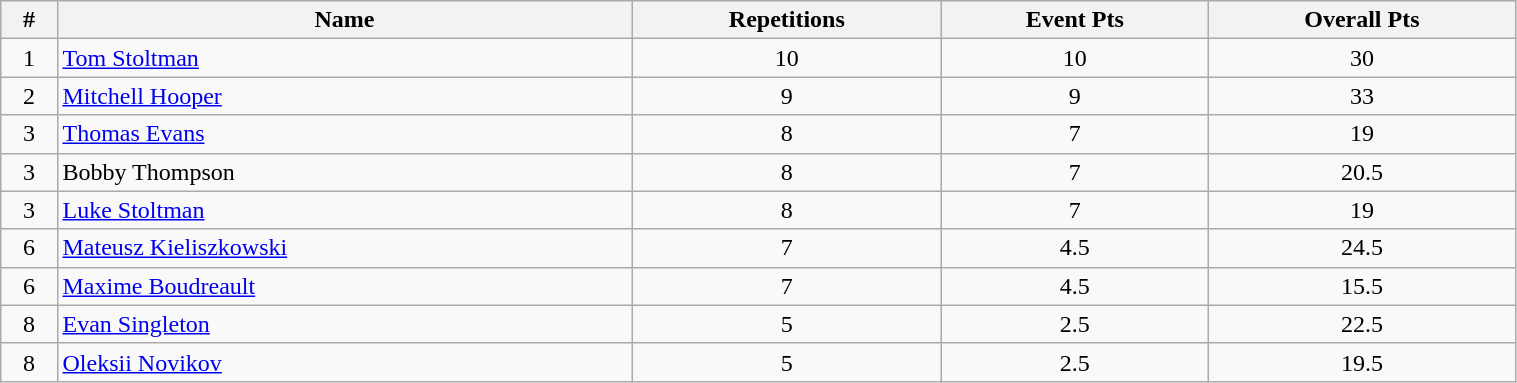<table class="wikitable sortable" style="display: inline-table;width: 80%; text-align:center">
<tr>
<th>#</th>
<th>Name</th>
<th>Repetitions</th>
<th>Event Pts</th>
<th>Overall Pts</th>
</tr>
<tr>
<td>1</td>
<td align="left"> <a href='#'>Tom Stoltman</a></td>
<td>10</td>
<td>10</td>
<td>30</td>
</tr>
<tr>
<td>2</td>
<td align="left"> <a href='#'>Mitchell Hooper</a></td>
<td>9</td>
<td>9</td>
<td>33</td>
</tr>
<tr>
<td>3</td>
<td align="left"> <a href='#'>Thomas Evans</a></td>
<td>8</td>
<td>7</td>
<td>19</td>
</tr>
<tr>
<td>3</td>
<td align="left"> Bobby Thompson</td>
<td>8</td>
<td>7</td>
<td>20.5</td>
</tr>
<tr>
<td>3</td>
<td align="left"> <a href='#'>Luke Stoltman</a></td>
<td>8</td>
<td>7</td>
<td>19</td>
</tr>
<tr>
<td>6</td>
<td align="left"> <a href='#'>Mateusz Kieliszkowski</a></td>
<td>7</td>
<td>4.5</td>
<td>24.5</td>
</tr>
<tr>
<td>6</td>
<td align="left"> <a href='#'>Maxime Boudreault</a></td>
<td>7</td>
<td>4.5</td>
<td>15.5</td>
</tr>
<tr>
<td>8</td>
<td align="left"> <a href='#'>Evan Singleton</a></td>
<td>5</td>
<td>2.5</td>
<td>22.5</td>
</tr>
<tr>
<td>8</td>
<td align="left"> <a href='#'>Oleksii Novikov</a></td>
<td>5</td>
<td>2.5</td>
<td>19.5</td>
</tr>
</table>
